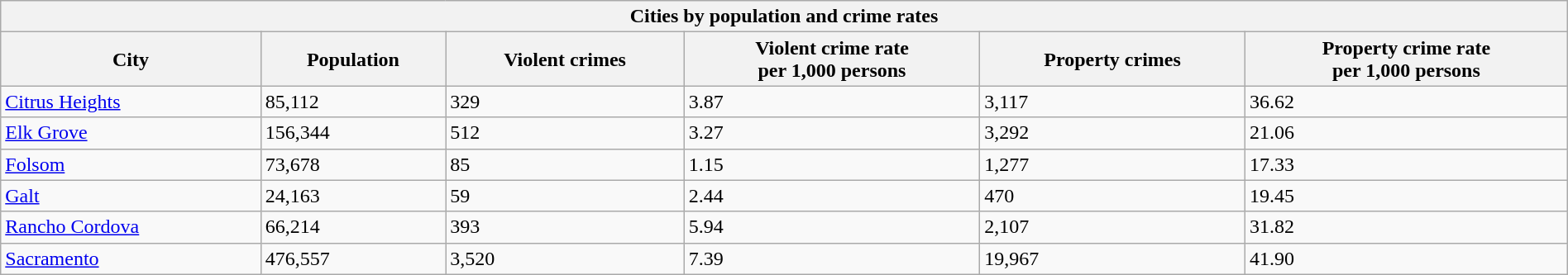<table class="wikitable collapsible collapsed sortable" style="width: 100%;">
<tr>
<th colspan="9">Cities by population and crime rates</th>
</tr>
<tr>
<th>City</th>
<th data-sort-type="number">Population</th>
<th data-sort-type="number">Violent crimes</th>
<th data-sort-type="number">Violent crime rate<br>per 1,000 persons</th>
<th data-sort-type="number">Property crimes</th>
<th data-sort-type="number">Property crime rate<br>per 1,000 persons</th>
</tr>
<tr>
<td><a href='#'>Citrus Heights</a></td>
<td>85,112</td>
<td>329</td>
<td>3.87</td>
<td>3,117</td>
<td>36.62</td>
</tr>
<tr>
<td><a href='#'>Elk Grove</a></td>
<td>156,344</td>
<td>512</td>
<td>3.27</td>
<td>3,292</td>
<td>21.06</td>
</tr>
<tr>
<td><a href='#'>Folsom</a></td>
<td>73,678</td>
<td>85</td>
<td>1.15</td>
<td>1,277</td>
<td>17.33</td>
</tr>
<tr>
<td><a href='#'>Galt</a></td>
<td>24,163</td>
<td>59</td>
<td>2.44</td>
<td>470</td>
<td>19.45</td>
</tr>
<tr>
<td><a href='#'>Rancho Cordova</a></td>
<td>66,214</td>
<td>393</td>
<td>5.94</td>
<td>2,107</td>
<td>31.82</td>
</tr>
<tr>
<td><a href='#'>Sacramento</a></td>
<td>476,557</td>
<td>3,520</td>
<td>7.39</td>
<td>19,967</td>
<td>41.90</td>
</tr>
</table>
